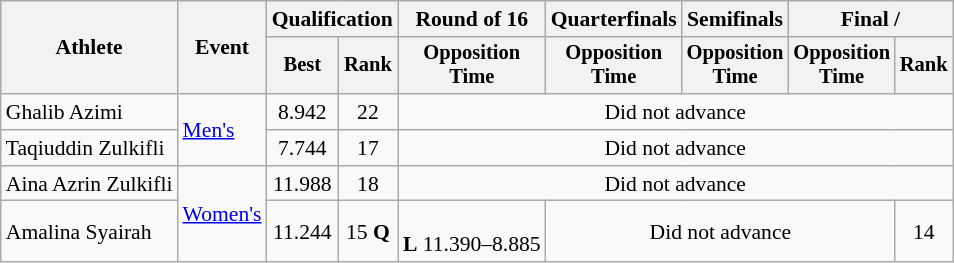<table class=wikitable style="font-size:90%; text-align:center;">
<tr>
<th rowspan="2">Athlete</th>
<th rowspan="2">Event</th>
<th colspan=2>Qualification</th>
<th>Round of 16</th>
<th>Quarterfinals</th>
<th>Semifinals</th>
<th colspan=2>Final / </th>
</tr>
<tr style="font-size:95%">
<th>Best</th>
<th>Rank</th>
<th>Opposition<br>Time</th>
<th>Opposition<br>Time</th>
<th>Opposition<br>Time</th>
<th>Opposition<br>Time</th>
<th>Rank</th>
</tr>
<tr>
<td align=left>Ghalib Azimi</td>
<td align=left rowspan=2><a href='#'>Men's</a></td>
<td>8.942</td>
<td>22</td>
<td colspan=5>Did not advance</td>
</tr>
<tr>
<td align=left>Taqiuddin Zulkifli</td>
<td>7.744</td>
<td>17</td>
<td colspan=5>Did not advance</td>
</tr>
<tr>
<td align=left>Aina Azrin Zulkifli</td>
<td align=left rowspan=2><a href='#'>Women's</a></td>
<td>11.988</td>
<td>18</td>
<td colspan=5>Did not advance</td>
</tr>
<tr>
<td align=left>Amalina Syairah</td>
<td>11.244</td>
<td>15 <strong>Q</strong></td>
<td><br><strong>L</strong> 11.390–8.885</td>
<td colspan=3>Did not advance</td>
<td>14</td>
</tr>
</table>
